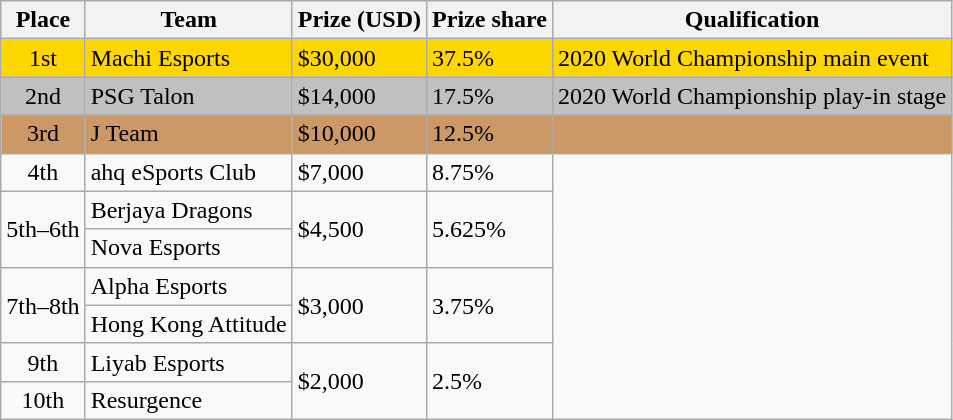<table class="wikitable" style="white-space:nowrap">
<tr>
<th>Place</th>
<th>Team</th>
<th>Prize (USD)</th>
<th>Prize share</th>
<th>Qualification</th>
</tr>
<tr style="background-color: gold">
<td style="text-align: center">1st</td>
<td> Machi Esports</td>
<td>$30,000</td>
<td>37.5%</td>
<td>2020 World Championship main event</td>
</tr>
<tr style="background-color: silver">
<td style="text-align: center">2nd</td>
<td> PSG Talon</td>
<td>$14,000</td>
<td>17.5%</td>
<td>2020 World Championship play-in stage</td>
</tr>
<tr style="background-color: #c96">
<td style="text-align: center">3rd</td>
<td> J Team</td>
<td>$10,000</td>
<td>12.5%</td>
<td></td>
</tr>
<tr>
<td style="text-align: center">4th</td>
<td> ahq eSports Club</td>
<td>$7,000</td>
<td>8.75%</td>
<td rowspan="7"></td>
</tr>
<tr>
<td rowspan="2" style="text-align: center">5th–6th</td>
<td> Berjaya Dragons</td>
<td rowspan="2">$4,500</td>
<td rowspan="2">5.625%</td>
</tr>
<tr>
<td> Nova Esports</td>
</tr>
<tr>
<td rowspan="2" style="text-align: center">7th–8th</td>
<td> Alpha Esports</td>
<td rowspan="2">$3,000</td>
<td rowspan="2">3.75%</td>
</tr>
<tr>
<td> Hong Kong Attitude</td>
</tr>
<tr>
<td style="text-align: center">9th</td>
<td> Liyab Esports</td>
<td rowspan="2">$2,000</td>
<td rowspan="2">2.5%</td>
</tr>
<tr>
<td style="text-align: center">10th</td>
<td> Resurgence</td>
</tr>
</table>
